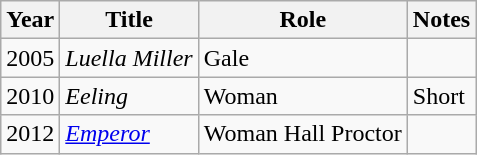<table class="wikitable sortable">
<tr>
<th>Year</th>
<th>Title</th>
<th>Role</th>
<th class="unsortable">Notes</th>
</tr>
<tr>
<td>2005</td>
<td><em>Luella Miller</em></td>
<td>Gale</td>
<td></td>
</tr>
<tr>
<td>2010</td>
<td><em>Eeling</em></td>
<td>Woman</td>
<td>Short</td>
</tr>
<tr>
<td>2012</td>
<td><em><a href='#'>Emperor</a></em></td>
<td>Woman Hall Proctor</td>
<td></td>
</tr>
</table>
